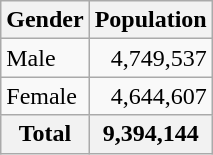<table class=wikitable>
<tr>
<th>Gender</th>
<th>Population</th>
</tr>
<tr>
<td>Male</td>
<td align=right>4,749,537</td>
</tr>
<tr>
<td>Female</td>
<td align=right>4,644,607</td>
</tr>
<tr>
<th>Total</th>
<th>9,394,144</th>
</tr>
</table>
